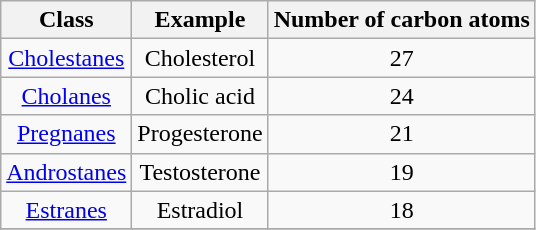<table class="wikitable">
<tr>
<th align="center">Class</th>
<th align="center">Example</th>
<th align="center">Number of carbon atoms</th>
</tr>
<tr>
<td align="center"><a href='#'>Cholestanes</a></td>
<td align="center">Cholesterol</td>
<td align="center">27</td>
</tr>
<tr>
<td align="center"><a href='#'>Cholanes</a></td>
<td align="center">Cholic acid</td>
<td align="center">24</td>
</tr>
<tr>
<td align="center"><a href='#'>Pregnanes</a></td>
<td align="center">Progesterone</td>
<td align="center">21</td>
</tr>
<tr>
<td align="center"><a href='#'>Androstanes</a></td>
<td align="center">Testosterone</td>
<td align="center">19</td>
</tr>
<tr>
<td align="center"><a href='#'>Estranes</a></td>
<td align="center">Estradiol</td>
<td align="center">18</td>
</tr>
<tr>
</tr>
</table>
